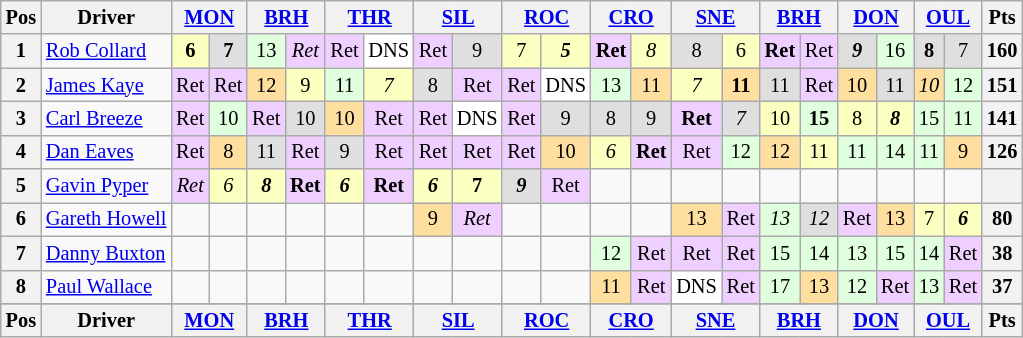<table class="wikitable" style="font-size: 85%; text-align:center;">
<tr valign="top">
<th valign="middle">Pos</th>
<th valign="middle">Driver</th>
<th colspan="2"><a href='#'>MON</a></th>
<th colspan="2"><a href='#'>BRH</a></th>
<th colspan="2"><a href='#'>THR</a></th>
<th colspan="2"><a href='#'>SIL</a></th>
<th colspan="2"><a href='#'>ROC</a></th>
<th colspan="2"><a href='#'>CRO</a></th>
<th colspan="2"><a href='#'>SNE</a></th>
<th colspan="2"><a href='#'>BRH</a></th>
<th colspan="2"><a href='#'>DON</a></th>
<th colspan="2"><a href='#'>OUL</a></th>
<th valign=middle>Pts</th>
</tr>
<tr>
<th>1</th>
<td align="left"> <a href='#'>Rob Collard</a></td>
<td style="background:#FBFFBF;"><strong>6</strong></td>
<td style="background:#DFDFDF;"><strong>7</strong></td>
<td style="background:#DFFFDF;">13</td>
<td style="background:#EFCFFF;"><em>Ret</em></td>
<td style="background:#EFCFFF;">Ret</td>
<td style="background:#FFFFFF;">DNS</td>
<td style="background:#EFCFFF;">Ret</td>
<td style="background:#DFDFDF;">9</td>
<td style="background:#FBFFBF;">7</td>
<td style="background:#FBFFBF;"><strong><em>5</em></strong></td>
<td style="background:#EFCFFF;"><strong>Ret</strong></td>
<td style="background:#FBFFBF;"><em>8</em></td>
<td style="background:#DFDFDF;">8</td>
<td style="background:#FBFFBF;">6</td>
<td style="background:#EFCFFF;"><strong>Ret</strong></td>
<td style="background:#EFCFFF;">Ret</td>
<td style="background:#DFDFDF;"><strong><em>9</em></strong></td>
<td style="background:#DFFFDF;">16</td>
<td style="background:#DFDFDF;"><strong>8</strong></td>
<td style="background:#DFDFDF;">7</td>
<th>160</th>
</tr>
<tr>
<th>2</th>
<td align="left"> <a href='#'>James Kaye</a></td>
<td style="background:#EFCFFF;">Ret</td>
<td style="background:#EFCFFF;">Ret</td>
<td style="background:#FFDF9F;">12</td>
<td style="background:#FBFFBF;">9</td>
<td style="background:#DFFFDF;">11</td>
<td style="background:#FBFFBF;"><em>7</em></td>
<td style="background:#DFDFDF;">8</td>
<td style="background:#EFCFFF;">Ret</td>
<td style="background:#EFCFFF;">Ret</td>
<td style="background:#FFFFFF;">DNS</td>
<td style="background:#DFFFDF;">13</td>
<td style="background:#FFDF9F;">11</td>
<td style="background:#FBFFBF;"><em>7</em></td>
<td style="background:#FFDF9F;"><strong>11</strong></td>
<td style="background:#DFDFDF;">11</td>
<td style="background:#EFCFFF;">Ret</td>
<td style="background:#FFDF9F;">10</td>
<td style="background:#DFDFDF;">11</td>
<td style="background:#FFDF9F;"><em>10</em></td>
<td style="background:#DFFFDF;">12</td>
<th>151</th>
</tr>
<tr>
<th>3</th>
<td align="left"> <a href='#'>Carl Breeze</a></td>
<td style="background:#EFCFFF;">Ret</td>
<td style="background:#DFFFDF;">10</td>
<td style="background:#EFCFFF;">Ret</td>
<td style="background:#DFDFDF;">10</td>
<td style="background:#FFDF9F;">10</td>
<td style="background:#EFCFFF;">Ret</td>
<td style="background:#EFCFFF;">Ret</td>
<td style="background:#FFFFFF;">DNS</td>
<td style="background:#EFCFFF;">Ret</td>
<td style="background:#DFDFDF;">9</td>
<td style="background:#DFDFDF;">8</td>
<td style="background:#DFDFDF;">9</td>
<td style="background:#EFCFFF;"><strong>Ret</strong></td>
<td style="background:#DFDFDF;"><em>7</em></td>
<td style="background:#FBFFBF;">10</td>
<td style="background:#DFFFDF;"><strong>15</strong></td>
<td style="background:#FBFFBF;">8</td>
<td style="background:#FBFFBF;"><strong><em>8</em></strong></td>
<td style="background:#DFFFDF;">15</td>
<td style="background:#DFFFDF;">11</td>
<th>141</th>
</tr>
<tr>
<th>4</th>
<td align="left"> <a href='#'>Dan Eaves</a></td>
<td style="background:#EFCFFF;">Ret</td>
<td style="background:#FFDF9F;">8</td>
<td style="background:#DFDFDF;">11</td>
<td style="background:#EFCFFF;">Ret</td>
<td style="background:#DFDFDF;">9</td>
<td style="background:#EFCFFF;">Ret</td>
<td style="background:#EFCFFF;">Ret</td>
<td style="background:#EFCFFF;">Ret</td>
<td style="background:#EFCFFF;">Ret</td>
<td style="background:#FFDF9F;">10</td>
<td style="background:#FBFFBF;"><em>6</em></td>
<td style="background:#EFCFFF;"><strong>Ret</strong></td>
<td style="background:#EFCFFF;">Ret</td>
<td style="background:#DFFFDF;">12</td>
<td style="background:#FFDF9F;">12</td>
<td style="background:#FBFFBF;">11</td>
<td style="background:#DFFFDF;">11</td>
<td style="background:#DFFFDF;">14</td>
<td style="background:#DFFFDF;">11</td>
<td style="background:#FFDF9F;">9</td>
<th>126</th>
</tr>
<tr>
<th>5</th>
<td align="left"> <a href='#'>Gavin Pyper</a></td>
<td style="background:#EFCFFF;"><em>Ret</em></td>
<td style="background:#FBFFBF;"><em>6</em></td>
<td style="background:#FBFFBF;"><strong><em>8</em></strong></td>
<td style="background:#EFCFFF;"><strong>Ret</strong></td>
<td style="background:#FBFFBF;"><strong><em>6</em></strong></td>
<td style="background:#EFCFFF;"><strong>Ret</strong></td>
<td style="background:#FBFFBF;"><strong><em>6</em></strong></td>
<td style="background:#FBFFBF;"><strong>7</strong></td>
<td style="background:#DFDFDF;"><strong><em>9</em></strong></td>
<td style="background:#EFCFFF;">Ret</td>
<td></td>
<td></td>
<td></td>
<td></td>
<td></td>
<td></td>
<td></td>
<td></td>
<td></td>
<td></td>
<th></th>
</tr>
<tr>
<th>6</th>
<td align="left" nowrap> <a href='#'>Gareth Howell</a></td>
<td></td>
<td></td>
<td></td>
<td></td>
<td></td>
<td></td>
<td style="background:#FFDF9F;">9</td>
<td style="background:#EFCFFF;"><em>Ret</em></td>
<td></td>
<td></td>
<td></td>
<td></td>
<td style="background:#FFDF9F;">13</td>
<td style="background:#EFCFFF;">Ret</td>
<td style="background:#DFFFDF;"><em>13</em></td>
<td style="background:#DFDFDF;"><em>12</em></td>
<td style="background:#EFCFFF;">Ret</td>
<td style="background:#FFDF9F;">13</td>
<td style="background:#FBFFBF;">7</td>
<td style="background:#FBFFBF;"><strong><em>6</em></strong></td>
<th>80</th>
</tr>
<tr>
<th>7</th>
<td align="left"> <a href='#'>Danny Buxton</a></td>
<td></td>
<td></td>
<td></td>
<td></td>
<td></td>
<td></td>
<td></td>
<td></td>
<td></td>
<td></td>
<td style="background:#DFFFDF;">12</td>
<td style="background:#EFCFFF;">Ret</td>
<td style="background:#EFCFFF;">Ret</td>
<td style="background:#EFCFFF;">Ret</td>
<td style="background:#DFFFDF;">15</td>
<td style="background:#DFFFDF;">14</td>
<td style="background:#DFFFDF;">13</td>
<td style="background:#DFFFDF;">15</td>
<td style="background:#DFFFDF;">14</td>
<td style="background:#EFCFFF;">Ret</td>
<th>38</th>
</tr>
<tr>
<th>8</th>
<td align="left"> <a href='#'>Paul Wallace</a></td>
<td></td>
<td></td>
<td></td>
<td></td>
<td></td>
<td></td>
<td></td>
<td></td>
<td></td>
<td></td>
<td style="background:#FFDF9F;">11</td>
<td style="background:#EFCFFF;">Ret</td>
<td style="background:#FFFFFF;">DNS</td>
<td style="background:#EFCFFF;">Ret</td>
<td style="background:#DFFFDF;">17</td>
<td style="background:#FFDF9F;">13</td>
<td style="background:#DFFFDF;">12</td>
<td style="background:#EFCFFF;">Ret</td>
<td style="background:#DFFFDF;">13</td>
<td style="background:#EFCFFF;">Ret</td>
<th>37</th>
</tr>
<tr>
</tr>
<tr valign="top">
<th valign="middle">Pos</th>
<th valign="middle">Driver</th>
<th colspan="2"><a href='#'>MON</a></th>
<th colspan="2"><a href='#'>BRH</a></th>
<th colspan="2"><a href='#'>THR</a></th>
<th colspan="2"><a href='#'>SIL</a></th>
<th colspan="2"><a href='#'>ROC</a></th>
<th colspan="2"><a href='#'>CRO</a></th>
<th colspan="2"><a href='#'>SNE</a></th>
<th colspan="2"><a href='#'>BRH</a></th>
<th colspan="2"><a href='#'>DON</a></th>
<th colspan="2"><a href='#'>OUL</a></th>
<th valign=middle>Pts</th>
</tr>
</table>
